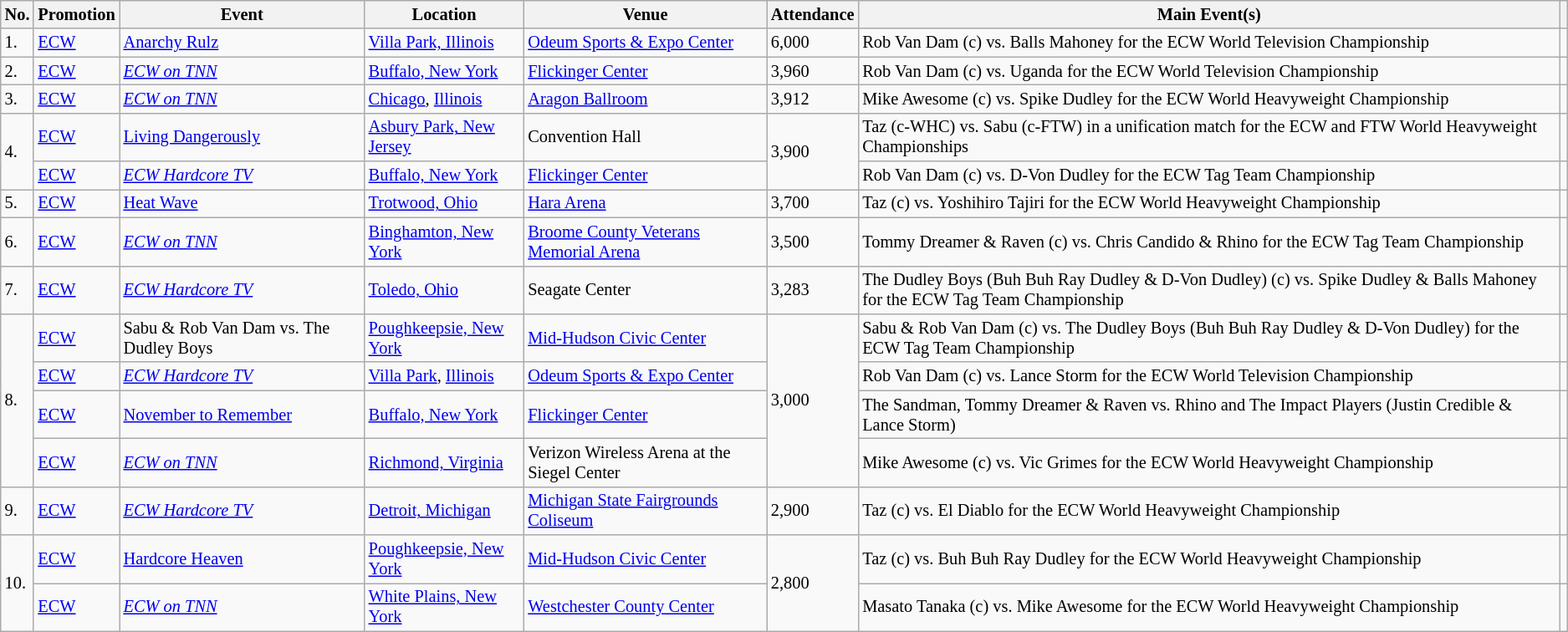<table class="wikitable sortable" style="font-size:85%;">
<tr>
<th>No.</th>
<th>Promotion</th>
<th>Event</th>
<th>Location</th>
<th>Venue</th>
<th>Attendance</th>
<th class=unsortable>Main Event(s)</th>
<th class=unsortable></th>
</tr>
<tr>
<td>1.</td>
<td><a href='#'>ECW</a></td>
<td><a href='#'>Anarchy Rulz</a> <br> </td>
<td><a href='#'>Villa Park, Illinois</a></td>
<td><a href='#'>Odeum Sports & Expo Center</a></td>
<td>6,000</td>
<td>Rob Van Dam (c) vs. Balls Mahoney for the ECW World Television Championship</td>
<td></td>
</tr>
<tr>
<td>2.</td>
<td><a href='#'>ECW</a></td>
<td><em><a href='#'>ECW on TNN</a></em> <br> </td>
<td><a href='#'>Buffalo, New York</a></td>
<td><a href='#'>Flickinger Center</a></td>
<td>3,960</td>
<td>Rob Van Dam (c) vs. Uganda for the ECW World Television Championship</td>
<td></td>
</tr>
<tr>
<td>3.</td>
<td><a href='#'>ECW</a></td>
<td><em><a href='#'>ECW on TNN</a></em> <br> </td>
<td><a href='#'>Chicago</a>, <a href='#'>Illinois</a></td>
<td><a href='#'>Aragon Ballroom</a></td>
<td>3,912</td>
<td>Mike Awesome (c) vs. Spike Dudley for the ECW World Heavyweight Championship</td>
<td></td>
</tr>
<tr>
<td rowspan=2>4.</td>
<td><a href='#'>ECW</a></td>
<td><a href='#'>Living Dangerously</a> <br> </td>
<td><a href='#'>Asbury Park, New Jersey</a></td>
<td>Convention Hall</td>
<td rowspan=2>3,900</td>
<td>Taz (c-WHC) vs. Sabu (c-FTW) in a unification match for the ECW and FTW World Heavyweight Championships</td>
<td></td>
</tr>
<tr>
<td><a href='#'>ECW</a></td>
<td><em><a href='#'>ECW Hardcore TV</a></em> <br> </td>
<td><a href='#'>Buffalo, New York</a></td>
<td><a href='#'>Flickinger Center</a></td>
<td>Rob Van Dam (c) vs. D-Von Dudley for the ECW Tag Team Championship</td>
<td></td>
</tr>
<tr>
<td>5.</td>
<td><a href='#'>ECW</a></td>
<td><a href='#'>Heat Wave</a> <br> </td>
<td><a href='#'>Trotwood, Ohio</a></td>
<td><a href='#'>Hara Arena</a></td>
<td>3,700</td>
<td>Taz (c) vs. Yoshihiro Tajiri for the ECW World Heavyweight Championship</td>
<td></td>
</tr>
<tr>
<td>6.</td>
<td><a href='#'>ECW</a></td>
<td><em><a href='#'>ECW on TNN</a></em> <br> </td>
<td><a href='#'>Binghamton, New York</a></td>
<td><a href='#'>Broome County Veterans Memorial Arena</a></td>
<td>3,500</td>
<td>Tommy Dreamer & Raven (c) vs. Chris Candido & Rhino for the ECW Tag Team Championship</td>
<td></td>
</tr>
<tr>
<td>7.</td>
<td><a href='#'>ECW</a></td>
<td><em><a href='#'>ECW Hardcore TV</a></em> <br> </td>
<td><a href='#'>Toledo, Ohio</a></td>
<td>Seagate Center</td>
<td>3,283</td>
<td>The Dudley Boys (Buh Buh Ray Dudley & D-Von Dudley) (c) vs. Spike Dudley & Balls Mahoney for the ECW Tag Team Championship</td>
<td></td>
</tr>
<tr>
<td rowspan=4>8.</td>
<td><a href='#'>ECW</a></td>
<td>Sabu & Rob Van Dam vs. The Dudley Boys <br> </td>
<td><a href='#'>Poughkeepsie, New York</a></td>
<td><a href='#'>Mid-Hudson Civic Center</a></td>
<td rowspan=4>3,000</td>
<td>Sabu & Rob Van Dam (c) vs. The Dudley Boys (Buh Buh Ray Dudley & D-Von Dudley) for the ECW Tag Team Championship</td>
<td></td>
</tr>
<tr>
<td><a href='#'>ECW</a></td>
<td><em><a href='#'>ECW Hardcore TV</a></em> <br> </td>
<td><a href='#'>Villa Park</a>, <a href='#'>Illinois</a></td>
<td><a href='#'>Odeum Sports & Expo Center</a></td>
<td>Rob Van Dam (c) vs. Lance Storm for the ECW World Television Championship</td>
<td></td>
</tr>
<tr>
<td><a href='#'>ECW</a></td>
<td><a href='#'>November to Remember</a> <br> </td>
<td><a href='#'>Buffalo, New York</a></td>
<td><a href='#'>Flickinger Center</a></td>
<td>The Sandman, Tommy Dreamer & Raven vs. Rhino and The Impact Players (Justin Credible & Lance Storm)</td>
<td></td>
</tr>
<tr>
<td><a href='#'>ECW</a></td>
<td><em><a href='#'>ECW on TNN</a></em> <br> </td>
<td><a href='#'>Richmond, Virginia</a></td>
<td>Verizon Wireless Arena at the Siegel Center</td>
<td>Mike Awesome (c) vs. Vic Grimes for the ECW World Heavyweight Championship</td>
<td></td>
</tr>
<tr>
<td>9.</td>
<td><a href='#'>ECW</a></td>
<td><em><a href='#'>ECW Hardcore TV</a></em> <br> </td>
<td><a href='#'>Detroit, Michigan</a></td>
<td><a href='#'>Michigan State Fairgrounds Coliseum</a></td>
<td>2,900</td>
<td>Taz (c) vs. El Diablo for the ECW World Heavyweight Championship</td>
<td></td>
</tr>
<tr>
<td rowspan=2>10.</td>
<td><a href='#'>ECW</a></td>
<td><a href='#'>Hardcore Heaven</a> <br> </td>
<td><a href='#'>Poughkeepsie, New York</a></td>
<td><a href='#'>Mid-Hudson Civic Center</a></td>
<td rowspan=2>2,800</td>
<td>Taz (c) vs. Buh Buh Ray Dudley for the ECW World Heavyweight Championship</td>
<td></td>
</tr>
<tr>
<td><a href='#'>ECW</a></td>
<td><em><a href='#'>ECW on TNN</a></em> <br> </td>
<td><a href='#'>White Plains, New York</a></td>
<td><a href='#'>Westchester County Center</a></td>
<td>Masato Tanaka (c) vs. Mike Awesome for the ECW World Heavyweight Championship</td>
<td></td>
</tr>
</table>
